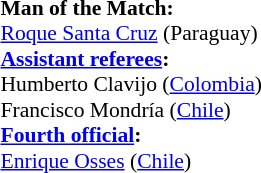<table width=50% style="font-size: 90%">
<tr>
<td><br><strong>Man of the Match:</strong>
<br><a href='#'>Roque Santa Cruz</a> (Paraguay)<br><strong><a href='#'>Assistant referees</a>:</strong>
<br>Humberto Clavijo (<a href='#'>Colombia</a>)
<br>Francisco Mondría (<a href='#'>Chile</a>)
<br><strong><a href='#'>Fourth official</a>:</strong>
<br><a href='#'>Enrique Osses</a> (<a href='#'>Chile</a>)</td>
</tr>
</table>
